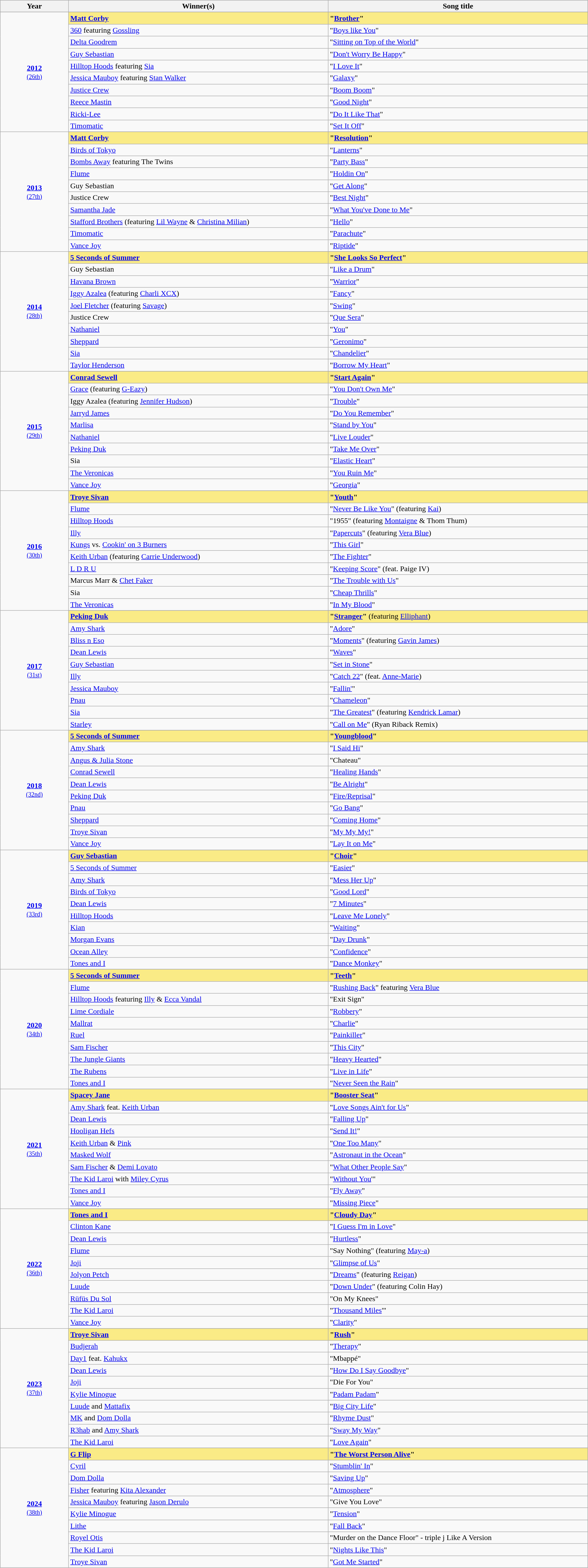<table class="sortable wikitable">
<tr>
<th width="5%">Year</th>
<th width="19%">Winner(s)</th>
<th width="19%">Song title</th>
</tr>
<tr>
</tr>
<tr>
<td rowspan="11" align="center"><strong><a href='#'>2012</a></strong><br><small><a href='#'>(26th)</a></small></td>
</tr>
<tr style="background:#FAEB86">
<td><strong><a href='#'>Matt Corby</a></strong></td>
<td><strong>"<a href='#'>Brother</a>"</strong></td>
</tr>
<tr>
<td><a href='#'>360</a> featuring <a href='#'>Gossling</a></td>
<td>"<a href='#'>Boys like You</a>"</td>
</tr>
<tr>
<td><a href='#'>Delta Goodrem</a></td>
<td>"<a href='#'>Sitting on Top of the World</a>"</td>
</tr>
<tr>
<td><a href='#'>Guy Sebastian</a></td>
<td>"<a href='#'>Don't Worry Be Happy</a>"</td>
</tr>
<tr>
<td><a href='#'>Hilltop Hoods</a> featuring <a href='#'>Sia</a></td>
<td>"<a href='#'>I Love It</a>"</td>
</tr>
<tr>
<td><a href='#'>Jessica Mauboy</a> featuring <a href='#'>Stan Walker</a></td>
<td>"<a href='#'>Galaxy</a>"</td>
</tr>
<tr>
<td><a href='#'>Justice Crew</a></td>
<td>"<a href='#'>Boom Boom</a>"</td>
</tr>
<tr>
<td><a href='#'>Reece Mastin</a></td>
<td>"<a href='#'>Good Night</a>"</td>
</tr>
<tr>
<td><a href='#'>Ricki-Lee</a></td>
<td>"<a href='#'>Do It Like That</a>"</td>
</tr>
<tr>
<td><a href='#'>Timomatic</a></td>
<td>"<a href='#'>Set It Off</a>"</td>
</tr>
<tr>
<td rowspan="11" align="center"><strong><a href='#'>2013</a></strong><br><small><a href='#'>(27th)</a></small></td>
</tr>
<tr style="background:#FAEB86">
<td><strong><a href='#'>Matt Corby</a></strong></td>
<td><strong>"<a href='#'>Resolution</a>"</strong></td>
</tr>
<tr>
<td><a href='#'>Birds of Tokyo</a></td>
<td>"<a href='#'>Lanterns</a>"</td>
</tr>
<tr>
<td><a href='#'>Bombs Away</a> featuring The Twins</td>
<td>"<a href='#'>Party Bass</a>"</td>
</tr>
<tr>
<td><a href='#'>Flume</a></td>
<td>"<a href='#'>Holdin On</a>"</td>
</tr>
<tr>
<td>Guy Sebastian</td>
<td>"<a href='#'>Get Along</a>"</td>
</tr>
<tr>
<td>Justice Crew</td>
<td>"<a href='#'>Best Night</a>"</td>
</tr>
<tr>
<td><a href='#'>Samantha Jade</a></td>
<td>"<a href='#'>What You've Done to Me</a>"</td>
</tr>
<tr>
<td><a href='#'>Stafford Brothers</a> (featuring <a href='#'>Lil Wayne</a> & <a href='#'>Christina Milian</a>)</td>
<td>"<a href='#'>Hello</a>"</td>
</tr>
<tr>
<td><a href='#'>Timomatic</a></td>
<td>"<a href='#'>Parachute</a>"</td>
</tr>
<tr>
<td><a href='#'>Vance Joy</a></td>
<td>"<a href='#'>Riptide</a>"</td>
</tr>
<tr>
<td rowspan="11" align="center"><strong><a href='#'>2014</a></strong><br><small><a href='#'>(28th)</a></small></td>
</tr>
<tr style="background:#FAEB86">
<td><strong><a href='#'>5 Seconds of Summer</a></strong></td>
<td><strong>"<a href='#'>She Looks So Perfect</a>"</strong></td>
</tr>
<tr>
<td>Guy Sebastian</td>
<td>"<a href='#'>Like a Drum</a>"</td>
</tr>
<tr>
<td><a href='#'>Havana Brown</a></td>
<td>"<a href='#'>Warrior</a>"</td>
</tr>
<tr>
<td><a href='#'>Iggy Azalea</a> (featuring <a href='#'>Charli XCX</a>)</td>
<td>"<a href='#'>Fancy</a>"</td>
</tr>
<tr>
<td><a href='#'>Joel Fletcher</a> (featuring <a href='#'>Savage</a>)</td>
<td>"<a href='#'>Swing</a>"</td>
</tr>
<tr>
<td>Justice Crew</td>
<td>"<a href='#'>Que Sera</a>"</td>
</tr>
<tr>
<td><a href='#'>Nathaniel</a></td>
<td>"<a href='#'>You</a>"</td>
</tr>
<tr>
<td><a href='#'>Sheppard</a></td>
<td>"<a href='#'>Geronimo</a>"</td>
</tr>
<tr>
<td><a href='#'>Sia</a></td>
<td>"<a href='#'>Chandelier</a>"</td>
</tr>
<tr>
<td><a href='#'>Taylor Henderson</a></td>
<td>"<a href='#'>Borrow My Heart</a>"</td>
</tr>
<tr>
<td rowspan="11" align="center"><strong><a href='#'>2015</a></strong><br><small><a href='#'>(29th)</a></small></td>
</tr>
<tr style="background:#FAEB86">
<td><strong><a href='#'>Conrad Sewell</a></strong></td>
<td><strong>"<a href='#'>Start Again</a>"</strong></td>
</tr>
<tr>
<td><a href='#'>Grace</a> (featuring <a href='#'>G-Eazy</a>)</td>
<td>"<a href='#'>You Don't Own Me</a>"</td>
</tr>
<tr>
<td>Iggy Azalea (featuring <a href='#'>Jennifer Hudson</a>)</td>
<td>"<a href='#'>Trouble</a>"</td>
</tr>
<tr>
<td><a href='#'>Jarryd James</a></td>
<td>"<a href='#'>Do You Remember</a>"</td>
</tr>
<tr>
<td><a href='#'>Marlisa</a></td>
<td>"<a href='#'>Stand by You</a>"</td>
</tr>
<tr>
<td><a href='#'>Nathaniel</a></td>
<td>"<a href='#'>Live Louder</a>"</td>
</tr>
<tr>
<td><a href='#'>Peking Duk</a></td>
<td>"<a href='#'>Take Me Over</a>"</td>
</tr>
<tr>
<td>Sia</td>
<td>"<a href='#'>Elastic Heart</a>"</td>
</tr>
<tr>
<td><a href='#'>The Veronicas</a></td>
<td>"<a href='#'>You Ruin Me</a>"</td>
</tr>
<tr>
<td><a href='#'>Vance Joy</a></td>
<td>"<a href='#'>Georgia</a>"</td>
</tr>
<tr>
<td rowspan="11" align="center"><strong><a href='#'>2016</a></strong><br><small><a href='#'>(30th)</a></small></td>
</tr>
<tr style="background:#FAEB86">
<td><strong><a href='#'>Troye Sivan</a></strong></td>
<td><strong>"<a href='#'>Youth</a>"</strong></td>
</tr>
<tr>
<td><a href='#'>Flume</a></td>
<td>"<a href='#'>Never Be Like You</a>" (featuring <a href='#'>Kai</a>)</td>
</tr>
<tr>
<td><a href='#'>Hilltop Hoods</a></td>
<td>"1955" (featuring <a href='#'>Montaigne</a> & Thom Thum)</td>
</tr>
<tr>
<td><a href='#'>Illy</a></td>
<td>"<a href='#'>Papercuts</a>" (featuring <a href='#'>Vera Blue</a>)</td>
</tr>
<tr>
<td><a href='#'>Kungs</a> vs. <a href='#'>Cookin' on 3 Burners</a></td>
<td>"<a href='#'>This Girl</a>"</td>
</tr>
<tr>
<td><a href='#'>Keith Urban</a> (featuring <a href='#'>Carrie Underwood</a>)</td>
<td>"<a href='#'>The Fighter</a>"</td>
</tr>
<tr>
<td><a href='#'>L D R U</a></td>
<td>"<a href='#'>Keeping Score</a>" (feat. Paige IV)</td>
</tr>
<tr>
<td>Marcus Marr & <a href='#'>Chet Faker</a></td>
<td>"<a href='#'>The Trouble with Us</a>"</td>
</tr>
<tr>
<td>Sia</td>
<td>"<a href='#'>Cheap Thrills</a>"</td>
</tr>
<tr>
<td><a href='#'>The Veronicas</a></td>
<td>"<a href='#'>In My Blood</a>"</td>
</tr>
<tr>
<td rowspan="11" align="center"><strong><a href='#'>2017</a></strong><br><small><a href='#'>(31st)</a></small></td>
</tr>
<tr style="background:#FAEB86">
<td><strong><a href='#'>Peking Duk</a></strong></td>
<td><strong>"<a href='#'>Stranger</a>"</strong> (featuring <a href='#'>Elliphant</a>)</td>
</tr>
<tr>
<td><a href='#'>Amy Shark</a></td>
<td>"<a href='#'>Adore</a>"</td>
</tr>
<tr>
<td><a href='#'>Bliss n Eso</a></td>
<td>"<a href='#'>Moments</a>" (featuring <a href='#'>Gavin James</a>)</td>
</tr>
<tr>
<td><a href='#'>Dean Lewis</a></td>
<td>"<a href='#'>Waves</a>"</td>
</tr>
<tr>
<td><a href='#'>Guy Sebastian</a></td>
<td>"<a href='#'>Set in Stone</a>"</td>
</tr>
<tr>
<td><a href='#'>Illy</a></td>
<td>"<a href='#'>Catch 22</a>" (feat. <a href='#'>Anne-Marie</a>)</td>
</tr>
<tr>
<td><a href='#'>Jessica Mauboy</a></td>
<td>"<a href='#'>Fallin'</a>"</td>
</tr>
<tr>
<td><a href='#'>Pnau</a></td>
<td>"<a href='#'>Chameleon</a>"</td>
</tr>
<tr>
<td><a href='#'>Sia</a></td>
<td>"<a href='#'>The Greatest</a>" (featuring <a href='#'>Kendrick Lamar</a>)</td>
</tr>
<tr>
<td><a href='#'>Starley</a></td>
<td>"<a href='#'>Call on Me</a>" (Ryan Riback Remix)</td>
</tr>
<tr>
<td rowspan="11" align="center"><strong><a href='#'>2018</a></strong><br><small><a href='#'>(32nd)</a></small></td>
</tr>
<tr style="background:#FAEB86">
<td><strong><a href='#'>5 Seconds of Summer</a></strong></td>
<td><strong>"<a href='#'>Youngblood</a>"</strong></td>
</tr>
<tr>
<td><a href='#'>Amy Shark</a></td>
<td>"<a href='#'>I Said Hi</a>"</td>
</tr>
<tr>
<td><a href='#'>Angus & Julia Stone</a></td>
<td>"Chateau"</td>
</tr>
<tr>
<td><a href='#'>Conrad Sewell</a></td>
<td>"<a href='#'>Healing Hands</a>"</td>
</tr>
<tr>
<td><a href='#'>Dean Lewis</a></td>
<td>"<a href='#'>Be Alright</a>"</td>
</tr>
<tr>
<td><a href='#'>Peking Duk</a></td>
<td>"<a href='#'>Fire/Reprisal</a>"</td>
</tr>
<tr>
<td><a href='#'>Pnau</a></td>
<td>"<a href='#'>Go Bang</a>"</td>
</tr>
<tr>
<td><a href='#'>Sheppard</a></td>
<td>"<a href='#'>Coming Home</a>"</td>
</tr>
<tr>
<td><a href='#'>Troye Sivan</a></td>
<td>"<a href='#'>My My My!</a>"</td>
</tr>
<tr>
<td><a href='#'>Vance Joy</a></td>
<td>"<a href='#'>Lay It on Me</a>"</td>
</tr>
<tr>
<td rowspan="11" align="center"><strong><a href='#'>2019</a></strong><br><small><a href='#'>(33rd)</a></small></td>
</tr>
<tr style="background:#FAEB86">
<td><strong><a href='#'>Guy Sebastian</a></strong></td>
<td><strong>"<a href='#'>Choir</a>"</strong></td>
</tr>
<tr>
<td><a href='#'>5 Seconds of Summer</a></td>
<td>"<a href='#'>Easier</a>"</td>
</tr>
<tr>
<td><a href='#'>Amy Shark</a></td>
<td>"<a href='#'>Mess Her Up</a>"</td>
</tr>
<tr>
<td><a href='#'>Birds of Tokyo</a></td>
<td>"<a href='#'>Good Lord</a>"</td>
</tr>
<tr>
<td><a href='#'>Dean Lewis</a></td>
<td>"<a href='#'>7 Minutes</a>"</td>
</tr>
<tr>
<td><a href='#'>Hilltop Hoods</a></td>
<td>"<a href='#'>Leave Me Lonely</a>"</td>
</tr>
<tr>
<td><a href='#'>Kian</a></td>
<td>"<a href='#'>Waiting</a>"</td>
</tr>
<tr>
<td><a href='#'>Morgan Evans</a></td>
<td>"<a href='#'>Day Drunk</a>"</td>
</tr>
<tr>
<td><a href='#'>Ocean Alley</a></td>
<td>"<a href='#'>Confidence</a>"</td>
</tr>
<tr>
<td><a href='#'>Tones and I</a></td>
<td>"<a href='#'>Dance Monkey</a>"</td>
</tr>
<tr>
<td rowspan="11" align="center"><strong><a href='#'>2020</a></strong><br><small><a href='#'>(34th)</a></small></td>
</tr>
<tr style="background:#FAEB86">
<td><strong><a href='#'>5 Seconds of Summer</a></strong></td>
<td><strong>"<a href='#'>Teeth</a>"</strong></td>
</tr>
<tr>
<td><a href='#'>Flume</a></td>
<td>"<a href='#'>Rushing Back</a>" featuring <a href='#'>Vera Blue</a></td>
</tr>
<tr>
<td><a href='#'>Hilltop Hoods</a> featuring <a href='#'>Illy</a> & <a href='#'>Ecca Vandal</a></td>
<td>"Exit Sign"</td>
</tr>
<tr>
<td><a href='#'>Lime Cordiale</a></td>
<td>"<a href='#'>Robbery</a>"</td>
</tr>
<tr>
<td><a href='#'>Mallrat</a></td>
<td>"<a href='#'>Charlie</a>"</td>
</tr>
<tr>
<td><a href='#'>Ruel</a></td>
<td>"<a href='#'>Painkiller</a>"</td>
</tr>
<tr>
<td><a href='#'>Sam Fischer</a></td>
<td>"<a href='#'>This City</a>"</td>
</tr>
<tr>
<td><a href='#'>The Jungle Giants</a></td>
<td>"<a href='#'>Heavy Hearted</a>"</td>
</tr>
<tr>
<td><a href='#'>The Rubens</a></td>
<td>"<a href='#'>Live in Life</a>"</td>
</tr>
<tr>
<td><a href='#'>Tones and I</a></td>
<td>"<a href='#'>Never Seen the Rain</a>"</td>
</tr>
<tr>
<td rowspan="11" align="center"><strong><a href='#'>2021</a></strong><br><small><a href='#'>(35th)</a></small></td>
</tr>
<tr style="background:#FAEB86">
<td><strong><a href='#'>Spacey Jane</a></strong></td>
<td><strong>"<a href='#'>Booster Seat</a>"</strong></td>
</tr>
<tr>
<td><a href='#'>Amy Shark</a> feat. <a href='#'>Keith Urban</a></td>
<td>"<a href='#'>Love Songs Ain't for Us</a>"</td>
</tr>
<tr>
<td><a href='#'>Dean Lewis</a></td>
<td>"<a href='#'>Falling Up</a>"</td>
</tr>
<tr>
<td><a href='#'>Hooligan Hefs</a></td>
<td>"<a href='#'>Send It!</a>"</td>
</tr>
<tr>
<td><a href='#'>Keith Urban</a> & <a href='#'>Pink</a></td>
<td>"<a href='#'>One Too Many</a>"</td>
</tr>
<tr>
<td><a href='#'>Masked Wolf</a></td>
<td>"<a href='#'>Astronaut in the Ocean</a>"</td>
</tr>
<tr>
<td><a href='#'>Sam Fischer</a> & <a href='#'>Demi Lovato</a></td>
<td>"<a href='#'>What Other People Say</a>"</td>
</tr>
<tr>
<td><a href='#'>The Kid Laroi</a> with <a href='#'>Miley Cyrus</a></td>
<td>"<a href='#'>Without You</a>'"</td>
</tr>
<tr>
<td><a href='#'>Tones and I</a></td>
<td>"<a href='#'>Fly Away</a>"</td>
</tr>
<tr>
<td><a href='#'>Vance Joy</a></td>
<td>"<a href='#'>Missing Piece</a>"</td>
</tr>
<tr>
<td rowspan="11" align="center"><strong><a href='#'>2022</a></strong><br><small><a href='#'>(36th)</a></small></td>
</tr>
<tr style="background:#FAEB86">
<td><strong><a href='#'>Tones and I</a></strong></td>
<td><strong>"<a href='#'>Cloudy Day</a>"</strong></td>
</tr>
<tr>
<td><a href='#'>Clinton Kane</a></td>
<td>"<a href='#'>I Guess I'm in Love</a>"</td>
</tr>
<tr>
<td><a href='#'>Dean Lewis</a></td>
<td>"<a href='#'>Hurtless</a>"</td>
</tr>
<tr>
<td><a href='#'>Flume</a></td>
<td>"Say Nothing" (featuring <a href='#'>May-a</a>)</td>
</tr>
<tr>
<td><a href='#'>Joji</a></td>
<td>"<a href='#'>Glimpse of Us</a>"</td>
</tr>
<tr>
<td><a href='#'>Jolyon Petch</a></td>
<td>"<a href='#'>Dreams</a>" (featuring <a href='#'>Reigan</a>)</td>
</tr>
<tr>
<td><a href='#'>Luude</a></td>
<td>"<a href='#'>Down Under</a>" (featuring Colin Hay)</td>
</tr>
<tr>
<td><a href='#'>Rüfüs Du Sol</a></td>
<td>"On My Knees"</td>
</tr>
<tr>
<td><a href='#'>The Kid Laroi</a></td>
<td>"<a href='#'>Thousand Miles</a>'"</td>
</tr>
<tr>
<td><a href='#'>Vance Joy</a></td>
<td>"<a href='#'>Clarity</a>"</td>
</tr>
<tr>
<td rowspan="11" align="center"><strong><a href='#'>2023</a></strong><br><small><a href='#'>(37th)</a></small></td>
</tr>
<tr style="background:#FAEB86">
<td><strong><a href='#'>Troye Sivan</a></strong></td>
<td><strong>"<a href='#'>Rush</a>"</strong></td>
</tr>
<tr>
<td><a href='#'>Budjerah</a></td>
<td>"<a href='#'>Therapy</a>"</td>
</tr>
<tr>
<td><a href='#'>Day1</a> feat. <a href='#'>Kahukx</a></td>
<td>"Mbappé"</td>
</tr>
<tr>
<td><a href='#'>Dean Lewis</a></td>
<td>"<a href='#'>How Do I Say Goodbye</a>"</td>
</tr>
<tr>
<td><a href='#'>Joji</a></td>
<td>"Die For You"</td>
</tr>
<tr>
<td><a href='#'>Kylie Minogue</a></td>
<td>"<a href='#'>Padam Padam</a>"</td>
</tr>
<tr>
<td><a href='#'>Luude</a> and <a href='#'>Mattafix</a></td>
<td>"<a href='#'>Big City Life</a>"</td>
</tr>
<tr>
<td><a href='#'>MK</a> and <a href='#'>Dom Dolla</a></td>
<td>"<a href='#'>Rhyme Dust</a>"</td>
</tr>
<tr>
<td><a href='#'>R3hab</a> and <a href='#'>Amy Shark</a></td>
<td>"<a href='#'>Sway My Way</a>"</td>
</tr>
<tr>
<td><a href='#'>The Kid Laroi</a></td>
<td>"<a href='#'>Love Again</a>"</td>
</tr>
<tr>
<td rowspan="11" align="center"><strong><a href='#'>2024</a></strong><br><small><a href='#'>(38th)</a></small></td>
</tr>
<tr style="background:#FAEB86">
<td><strong><a href='#'>G Flip</a></strong></td>
<td><strong>"<a href='#'>The Worst Person Alive</a>"</strong></td>
</tr>
<tr>
<td><a href='#'>Cyril</a></td>
<td>"<a href='#'>Stumblin' In</a>"</td>
</tr>
<tr>
<td><a href='#'>Dom Dolla</a></td>
<td>"<a href='#'>Saving Up</a>"</td>
</tr>
<tr>
<td><a href='#'>Fisher</a> featuring <a href='#'>Kita Alexander</a></td>
<td>"<a href='#'>Atmosphere</a>"</td>
</tr>
<tr>
<td><a href='#'>Jessica Mauboy</a> featuring <a href='#'>Jason Derulo</a></td>
<td>"Give You Love"</td>
</tr>
<tr>
<td><a href='#'>Kylie Minogue</a></td>
<td>"<a href='#'>Tension</a>"</td>
</tr>
<tr>
<td><a href='#'>Lithe</a></td>
<td>"<a href='#'>Fall Back</a>"</td>
</tr>
<tr>
<td><a href='#'>Royel Otis</a></td>
<td>"Murder on the Dance Floor" - triple j Like A Version</td>
</tr>
<tr>
<td><a href='#'>The Kid Laroi</a></td>
<td>"<a href='#'>Nights Like This</a>"</td>
</tr>
<tr>
<td><a href='#'>Troye Sivan</a></td>
<td>"<a href='#'>Got Me Started</a>"</td>
</tr>
</table>
